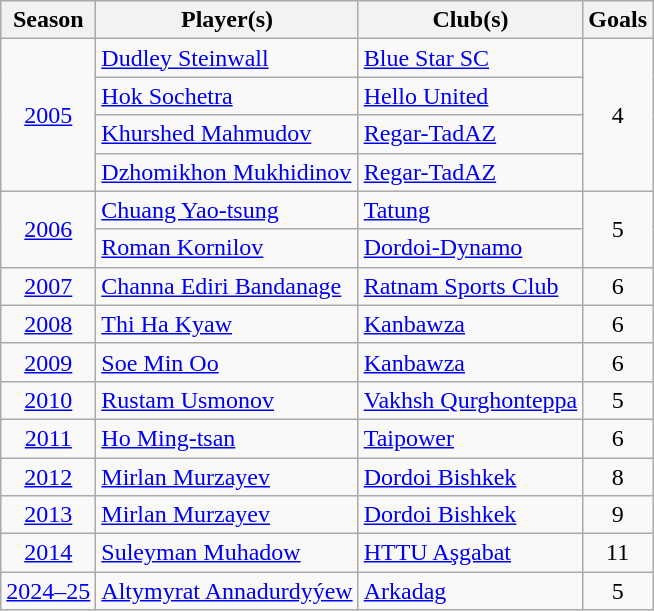<table class="wikitable sortable plainrowheaders">
<tr>
<th scope="col">Season</th>
<th scope="col">Player(s)</th>
<th scope="col">Club(s)</th>
<th scope="col">Goals</th>
</tr>
<tr>
<td rowspan="4" style="text-align:center;"><a href='#'>2005</a></td>
<td scope="row"> <a href='#'>Dudley Steinwall</a></td>
<td> <a href='#'>Blue Star SC</a></td>
<td rowspan="4" style="text-align:center;">4</td>
</tr>
<tr>
<td scope="row"> <a href='#'>Hok Sochetra</a></td>
<td> <a href='#'>Hello United</a></td>
</tr>
<tr>
<td scope="row"> <a href='#'>Khurshed Mahmudov</a></td>
<td> <a href='#'>Regar-TadAZ</a></td>
</tr>
<tr>
<td scope="row"> <a href='#'>Dzhomikhon Mukhidinov</a></td>
<td> <a href='#'>Regar-TadAZ</a></td>
</tr>
<tr>
<td rowspan="2" style="text-align:center;"><a href='#'>2006</a></td>
<td scope="row"> <a href='#'>Chuang Yao-tsung</a></td>
<td> <a href='#'>Tatung</a></td>
<td rowspan="2" style="text-align:center;">5</td>
</tr>
<tr>
<td scope="row"> <a href='#'>Roman Kornilov</a></td>
<td> <a href='#'>Dordoi-Dynamo</a></td>
</tr>
<tr>
<td style="text-align:center;"><a href='#'>2007</a></td>
<td scope="row"> <a href='#'>Channa Ediri Bandanage</a></td>
<td> <a href='#'>Ratnam Sports Club</a></td>
<td style="text-align:center;">6</td>
</tr>
<tr>
<td style="text-align:center;"><a href='#'>2008</a></td>
<td scope="row"> <a href='#'>Thi Ha Kyaw</a></td>
<td> <a href='#'>Kanbawza</a></td>
<td style="text-align:center;">6</td>
</tr>
<tr>
<td style="text-align:center;"><a href='#'>2009</a></td>
<td scope="row"> <a href='#'>Soe Min Oo</a></td>
<td> <a href='#'>Kanbawza</a></td>
<td style="text-align:center;">6</td>
</tr>
<tr>
<td style="text-align:center;"><a href='#'>2010</a></td>
<td scope="row"> <a href='#'>Rustam Usmonov</a></td>
<td> <a href='#'>Vakhsh Qurghonteppa</a></td>
<td style="text-align:center;">5</td>
</tr>
<tr>
<td style="text-align:center;"><a href='#'>2011</a></td>
<td scope="row"> <a href='#'>Ho Ming-tsan</a></td>
<td> <a href='#'>Taipower</a></td>
<td style="text-align:center;">6</td>
</tr>
<tr>
<td style="text-align:center;"><a href='#'>2012</a></td>
<td scope="row"> <a href='#'>Mirlan Murzayev</a></td>
<td> <a href='#'>Dordoi Bishkek</a></td>
<td style="text-align:center;">8</td>
</tr>
<tr>
<td style="text-align:center;"><a href='#'>2013</a></td>
<td scope="row"> <a href='#'>Mirlan Murzayev</a></td>
<td> <a href='#'>Dordoi Bishkek</a></td>
<td style="text-align:center;">9</td>
</tr>
<tr>
<td style="text-align:center;"><a href='#'>2014</a></td>
<td scope="row"> <a href='#'>Suleyman Muhadow</a></td>
<td> <a href='#'>HTTU Aşgabat</a></td>
<td style="text-align:center;">11</td>
</tr>
<tr>
<td style="text-align:center;"><a href='#'>2024–25</a></td>
<td scope="row"> <a href='#'>Altymyrat Annadurdyýew</a></td>
<td> <a href='#'>Arkadag</a></td>
<td style="text-align:center;">5</td>
</tr>
</table>
